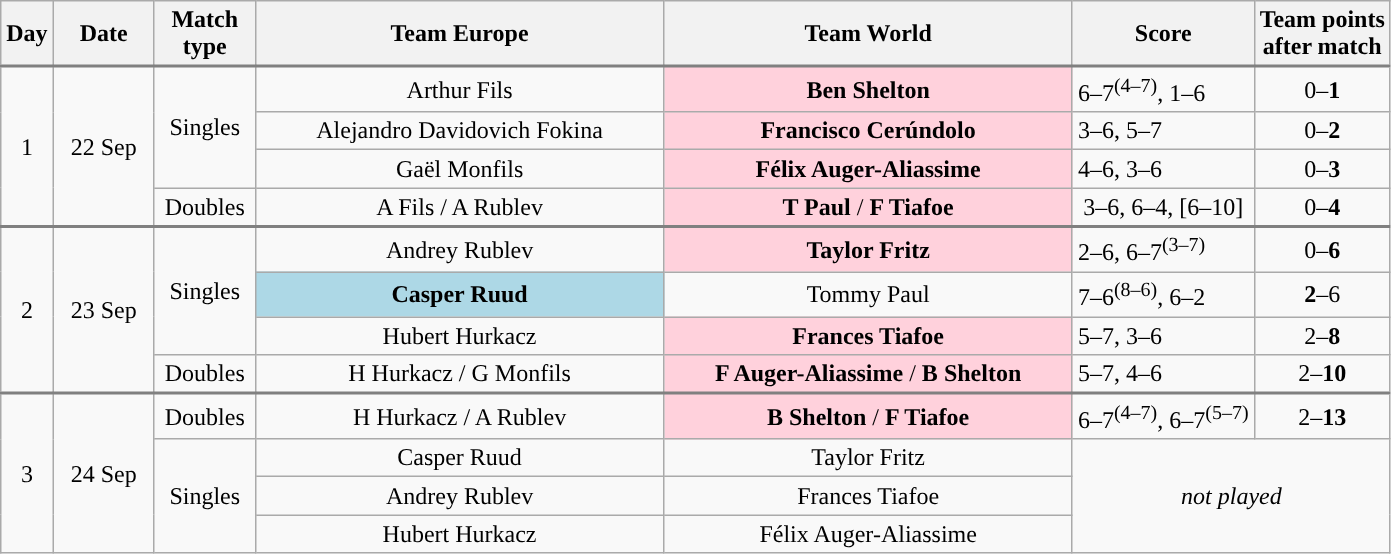<table class="wikitable nowrap" style="text-align:center">
<tr>
<th>Day</th>
<th width=60>Date</th>
<th width=60>Match <br> type</th>
<th width=265> Team Europe</th>
<th width=265> Team World</th>
<th>Score</th>
<th>Team points <br> after match</th>
</tr>
<tr style="border-top:2px solid gray;">
<td rowspan=4>1</td>
<td rowspan=4>22 Sep</td>
<td rowspan=3>Singles</td>
<td> Arthur Fils</td>
<td bgcolor="ffd1dc"> <strong>Ben Shelton</strong></td>
<td style="text-align:left">6–7<sup>(4–7)</sup>, 1–6</td>
<td>0–<strong>1</strong></td>
</tr>
<tr>
<td> Alejandro Davidovich Fokina</td>
<td bgcolor="ffd1dc"> <strong>Francisco Cerúndolo</strong></td>
<td style="text-align:left">3–6, 5–7</td>
<td>0–<strong>2</strong></td>
</tr>
<tr>
<td> Gaël Monfils</td>
<td bgcolor="ffd1dc"> <strong>Félix Auger-Aliassime</strong></td>
<td style="text-align:left">4–6, 3–6</td>
<td>0–<strong>3</strong></td>
</tr>
<tr>
<td>Doubles</td>
<td> A Fils /  A Rublev</td>
<td bgcolor="ffd1dc"> <strong>T Paul</strong> /  <strong>F Tiafoe</strong></td>
<td>3–6, 6–4, [6–10]</td>
<td>0–<strong>4</strong></td>
</tr>
<tr style="border-top:2px solid gray;">
<td rowspan=4>2</td>
<td rowspan=4>23 Sep</td>
<td rowspan=3>Singles</td>
<td> Andrey Rublev</td>
<td bgcolor="ffd1dc"> <strong>Taylor Fritz</strong></td>
<td style="text-align:left">2–6, 6–7<sup>(3–7)</sup></td>
<td>0–<strong>6</strong></td>
</tr>
<tr>
<td bgcolor="lightblue"> <strong>Casper Ruud</strong></td>
<td> Tommy Paul</td>
<td style="text-align:left">7–6<sup>(8–6)</sup>, 6–2</td>
<td><strong>2</strong>–6</td>
</tr>
<tr>
<td> Hubert Hurkacz</td>
<td bgcolor="ffd1dc"> <strong>Frances Tiafoe</strong></td>
<td style="text-align:left">5–7, 3–6</td>
<td>2–<strong>8</strong></td>
</tr>
<tr>
<td>Doubles</td>
<td> H Hurkacz /  G Monfils</td>
<td bgcolor="ffd1dc"> <strong>F Auger-Aliassime</strong> /  <strong>B Shelton</strong></td>
<td style="text-align:left">5–7, 4–6</td>
<td>2–<strong>10</strong></td>
</tr>
<tr style="border-top:2px solid gray;">
<td rowspan=4>3</td>
<td rowspan=4>24 Sep</td>
<td>Doubles</td>
<td> H Hurkacz / A Rublev</td>
<td bgcolor="ffd1dc"> <strong>B Shelton</strong> /  <strong>F Tiafoe</strong></td>
<td style="text-align:left">6–7<sup>(4–7)</sup>, 6–7<sup>(5–7)</sup></td>
<td>2–<strong>13</strong></td>
</tr>
<tr>
<td rowspan=3>Singles</td>
<td> Casper Ruud</td>
<td> Taylor Fritz</td>
<td rowspan=3 colspan=2><em>not played</em></td>
</tr>
<tr>
<td> Andrey Rublev</td>
<td> Frances Tiafoe</td>
</tr>
<tr>
<td> Hubert Hurkacz</td>
<td> Félix Auger-Aliassime</td>
</tr>
</table>
